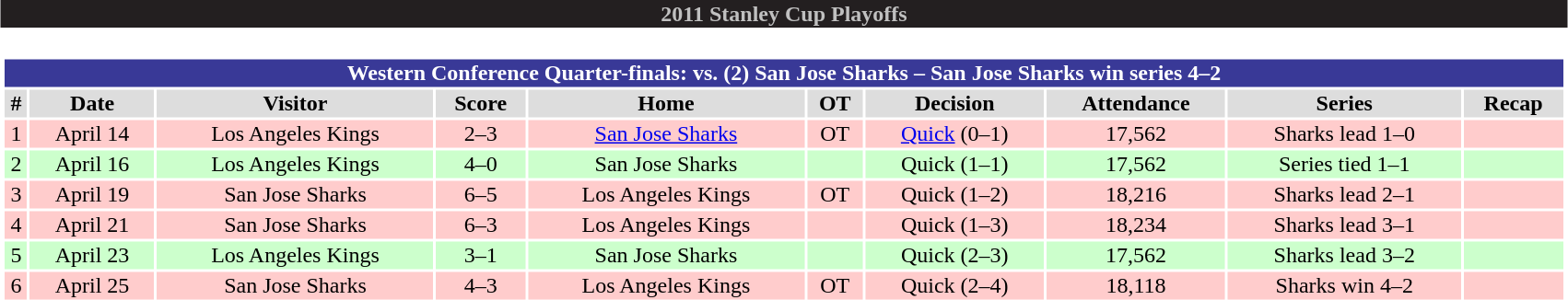<table class="toccolours"  style="width:90%; clear:both; margin:1.5em auto; text-align:center;">
<tr>
<th colspan="10" style="background:#231f20; color:silver;">2011 Stanley Cup Playoffs</th>
</tr>
<tr>
<td colspan=10><br><table class="toccolours collapsible collapsed" style="width:100%;">
<tr>
<th colspan="10;" style="background:#393997; color:#fff;">Western Conference Quarter-finals: vs. (2) San Jose Sharks – San Jose Sharks win series 4–2</th>
</tr>
<tr style="text-align:center; background:#ddd;">
<td><strong>#</strong></td>
<td><strong>Date</strong></td>
<td><strong>Visitor</strong></td>
<td><strong>Score</strong></td>
<td><strong>Home</strong></td>
<td><strong>OT</strong></td>
<td><strong>Decision</strong></td>
<td><strong>Attendance</strong></td>
<td><strong>Series</strong></td>
<td><strong>Recap</strong></td>
</tr>
<tr align=center" style="background:#fcc;">
<td>1</td>
<td>April 14</td>
<td>Los Angeles Kings</td>
<td>2–3</td>
<td><a href='#'>San Jose Sharks</a></td>
<td>OT</td>
<td><a href='#'>Quick</a> (0–1)</td>
<td>17,562</td>
<td>Sharks lead 1–0</td>
<td></td>
</tr>
<tr align=center" style="background:#cfc;">
<td>2</td>
<td>April 16</td>
<td>Los Angeles Kings</td>
<td>4–0</td>
<td>San Jose Sharks</td>
<td></td>
<td>Quick (1–1)</td>
<td>17,562</td>
<td>Series tied 1–1</td>
<td></td>
</tr>
<tr align=center" style="background:#fcc;">
<td>3</td>
<td>April 19</td>
<td>San Jose Sharks</td>
<td>6–5</td>
<td>Los Angeles Kings</td>
<td>OT</td>
<td>Quick (1–2)</td>
<td>18,216</td>
<td>Sharks lead 2–1</td>
<td></td>
</tr>
<tr align=center" style="background:#fcc;">
<td>4</td>
<td>April 21</td>
<td>San Jose Sharks</td>
<td>6–3</td>
<td>Los Angeles Kings</td>
<td></td>
<td>Quick (1–3)</td>
<td>18,234</td>
<td>Sharks lead 3–1</td>
<td></td>
</tr>
<tr align=center" style="background:#cfc;">
<td>5</td>
<td>April 23</td>
<td>Los Angeles Kings</td>
<td>3–1</td>
<td>San Jose Sharks</td>
<td></td>
<td>Quick (2–3)</td>
<td>17,562</td>
<td>Sharks lead 3–2</td>
<td></td>
</tr>
<tr align=center" style="background:#fcc;">
<td>6</td>
<td>April 25</td>
<td>San Jose Sharks</td>
<td>4–3</td>
<td>Los Angeles Kings</td>
<td>OT</td>
<td>Quick (2–4)</td>
<td>18,118</td>
<td>Sharks win 4–2</td>
<td></td>
</tr>
</table>
</td>
</tr>
</table>
